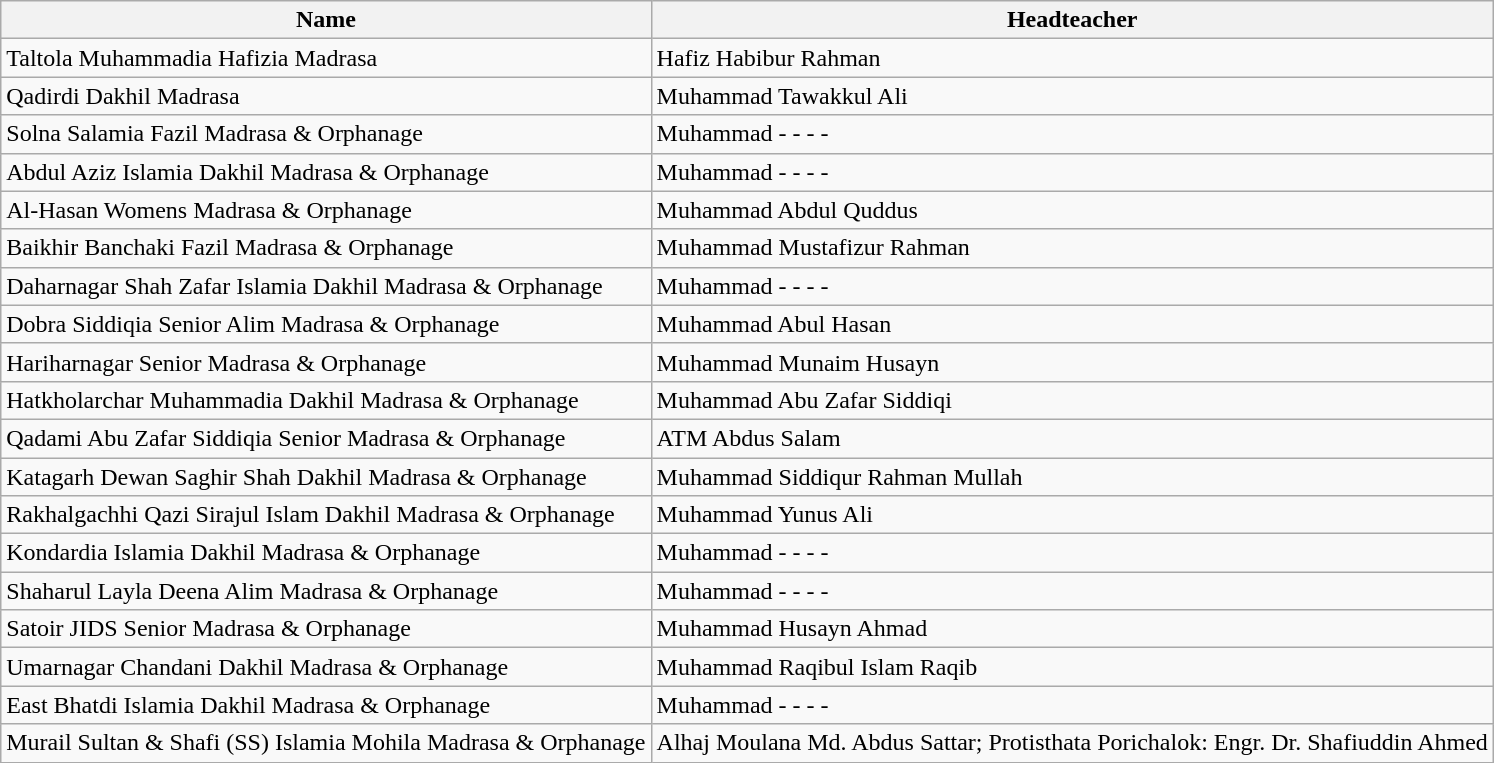<table class="wikitable">
<tr>
<th>Name</th>
<th>Headteacher</th>
</tr>
<tr>
<td>Taltola Muhammadia Hafizia Madrasa</td>
<td>Hafiz Habibur Rahman</td>
</tr>
<tr>
<td>Qadirdi Dakhil Madrasa</td>
<td>Muhammad Tawakkul Ali</td>
</tr>
<tr>
<td>Solna Salamia Fazil Madrasa & Orphanage</td>
<td>Muhammad - - -  -</td>
</tr>
<tr>
<td>Abdul Aziz Islamia Dakhil Madrasa & Orphanage</td>
<td>Muhammad -  -  -  -</td>
</tr>
<tr>
<td>Al-Hasan Womens Madrasa & Orphanage</td>
<td>Muhammad Abdul Quddus</td>
</tr>
<tr>
<td>Baikhir Banchaki Fazil Madrasa & Orphanage</td>
<td>Muhammad Mustafizur Rahman</td>
</tr>
<tr>
<td>Daharnagar Shah Zafar Islamia Dakhil Madrasa & Orphanage</td>
<td>Muhammad -  -  -  -</td>
</tr>
<tr>
<td>Dobra Siddiqia Senior Alim Madrasa & Orphanage</td>
<td>Muhammad Abul Hasan</td>
</tr>
<tr>
<td>Hariharnagar Senior Madrasa & Orphanage</td>
<td>Muhammad Munaim Husayn</td>
</tr>
<tr>
<td>Hatkholarchar Muhammadia Dakhil Madrasa & Orphanage</td>
<td>Muhammad Abu Zafar Siddiqi</td>
</tr>
<tr>
<td>Qadami Abu Zafar Siddiqia Senior Madrasa & Orphanage</td>
<td>ATM Abdus Salam</td>
</tr>
<tr>
<td>Katagarh Dewan Saghir Shah Dakhil Madrasa & Orphanage</td>
<td>Muhammad Siddiqur Rahman Mullah</td>
</tr>
<tr>
<td>Rakhalgachhi Qazi Sirajul Islam Dakhil Madrasa & Orphanage</td>
<td>Muhammad Yunus Ali</td>
</tr>
<tr>
<td>Kondardia Islamia Dakhil Madrasa & Orphanage</td>
<td>Muhammad -  -  -  -</td>
</tr>
<tr>
<td>Shaharul Layla Deena Alim Madrasa & Orphanage</td>
<td>Muhammad -  -  -  -</td>
</tr>
<tr>
<td>Satoir JIDS Senior Madrasa & Orphanage</td>
<td>Muhammad Husayn Ahmad</td>
</tr>
<tr>
<td>Umarnagar Chandani Dakhil Madrasa & Orphanage</td>
<td>Muhammad Raqibul Islam Raqib</td>
</tr>
<tr>
<td>East Bhatdi Islamia Dakhil Madrasa & Orphanage</td>
<td>Muhammad -  -  -  -</td>
</tr>
<tr>
<td>Murail Sultan & Shafi (SS) Islamia Mohila Madrasa & Orphanage</td>
<td>Alhaj Moulana Md. Abdus Sattar; Protisthata Porichalok: Engr. Dr. Shafiuddin Ahmed</td>
</tr>
</table>
